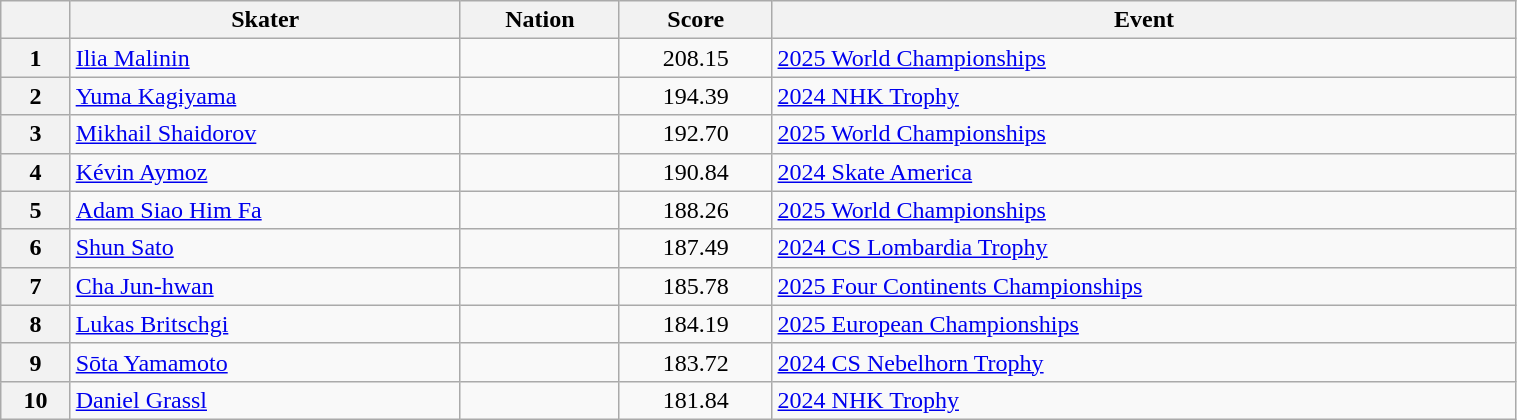<table class="wikitable unsortable" style="text-align:left; width:80%">
<tr>
<th scope="col"></th>
<th scope="col">Skater</th>
<th scope="col">Nation</th>
<th scope="col">Score</th>
<th scope="col">Event</th>
</tr>
<tr>
<th scope="row">1</th>
<td><a href='#'>Ilia Malinin</a></td>
<td></td>
<td style="text-align:center">208.15</td>
<td><a href='#'>2025 World Championships</a></td>
</tr>
<tr>
<th scope="row">2</th>
<td><a href='#'>Yuma Kagiyama</a></td>
<td></td>
<td style="text-align:center">194.39</td>
<td><a href='#'>2024 NHK Trophy</a></td>
</tr>
<tr>
<th scope="row">3</th>
<td><a href='#'>Mikhail Shaidorov</a></td>
<td></td>
<td style="text-align:center">192.70</td>
<td><a href='#'>2025 World Championships</a></td>
</tr>
<tr>
<th scope="row">4</th>
<td><a href='#'>Kévin Aymoz</a></td>
<td></td>
<td style="text-align:center">190.84</td>
<td><a href='#'>2024 Skate America</a></td>
</tr>
<tr>
<th scope="row">5</th>
<td><a href='#'>Adam Siao Him Fa</a></td>
<td></td>
<td style="text-align:center">188.26</td>
<td><a href='#'>2025 World Championships</a></td>
</tr>
<tr>
<th scope="row">6</th>
<td><a href='#'>Shun Sato</a></td>
<td></td>
<td style="text-align:center">187.49</td>
<td><a href='#'>2024 CS Lombardia Trophy</a></td>
</tr>
<tr>
<th scope="row">7</th>
<td><a href='#'>Cha Jun-hwan</a></td>
<td></td>
<td style="text-align:center">185.78</td>
<td><a href='#'>2025 Four Continents Championships</a></td>
</tr>
<tr>
<th scope="row">8</th>
<td><a href='#'>Lukas Britschgi</a></td>
<td></td>
<td style="text-align:center">184.19</td>
<td><a href='#'>2025 European Championships</a></td>
</tr>
<tr>
<th scope="row">9</th>
<td><a href='#'>Sōta Yamamoto</a></td>
<td></td>
<td style="text-align:center">183.72</td>
<td><a href='#'>2024 CS Nebelhorn Trophy</a></td>
</tr>
<tr>
<th scope="row">10</th>
<td><a href='#'>Daniel Grassl</a></td>
<td></td>
<td style="text-align:center">181.84</td>
<td><a href='#'>2024 NHK Trophy</a></td>
</tr>
</table>
